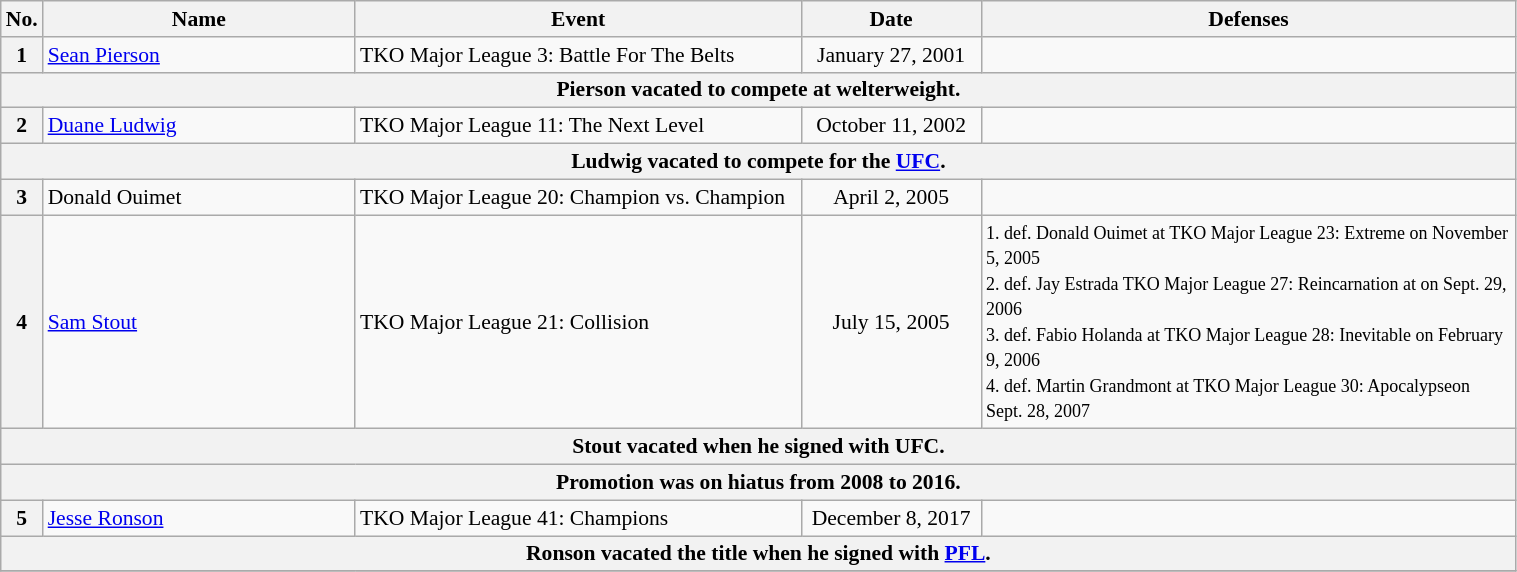<table class="wikitable" style="width:80%; font-size:90%">
<tr>
<th style= width:1%;">No.</th>
<th style= width:21%;">Name</th>
<th style= width:30%;">Event</th>
<th style=width:12%;">Date</th>
<th style= width:45%;">Defenses</th>
</tr>
<tr>
<th>1</th>
<td> <a href='#'>Sean Pierson</a> <br></td>
<td>TKO Major League 3: Battle For The Belts <br></td>
<td align=center>January 27, 2001</td>
<td></td>
</tr>
<tr>
<th align=center colspan="6">Pierson vacated to compete at welterweight.</th>
</tr>
<tr>
<th>2</th>
<td> <a href='#'>Duane Ludwig</a> <br></td>
<td>TKO Major League 11: The Next Level <br></td>
<td align=center>October 11, 2002</td>
<td></td>
</tr>
<tr>
<th align=center colspan="6">Ludwig vacated to compete for the <a href='#'>UFC</a>.</th>
</tr>
<tr>
<th>3</th>
<td> Donald Ouimet <br></td>
<td>TKO Major League 20: Champion vs. Champion <br></td>
<td align=center>April 2, 2005</td>
<td></td>
</tr>
<tr>
<th>4</th>
<td> <a href='#'>Sam Stout</a></td>
<td>TKO Major League 21: Collision <br></td>
<td align=center>July 15, 2005</td>
<td><small>1. def. Donald Ouimet at TKO Major League 23: Extreme on November 5, 2005</small><br> <small>2. def. Jay Estrada TKO Major League 27: Reincarnation at on Sept. 29, 2006</small><br> <small>3. def. Fabio Holanda at TKO Major League 28: Inevitable on February 9, 2006</small><br> <small>4. def. Martin Grandmont at TKO Major League 30: Apocalypseon Sept. 28, 2007</small></td>
</tr>
<tr>
<th align=center colspan="6">Stout vacated when he signed with UFC.</th>
</tr>
<tr>
<th align=center colspan="6">Promotion was on hiatus from 2008 to 2016.</th>
</tr>
<tr>
<th>5</th>
<td> <a href='#'>Jesse Ronson</a><br></td>
<td>TKO Major League 41: Champions <br></td>
<td align=center>December 8, 2017</td>
<td></td>
</tr>
<tr>
<th align=center colspan="6">Ronson vacated the title when he signed with <a href='#'>PFL</a>.</th>
</tr>
<tr>
</tr>
</table>
